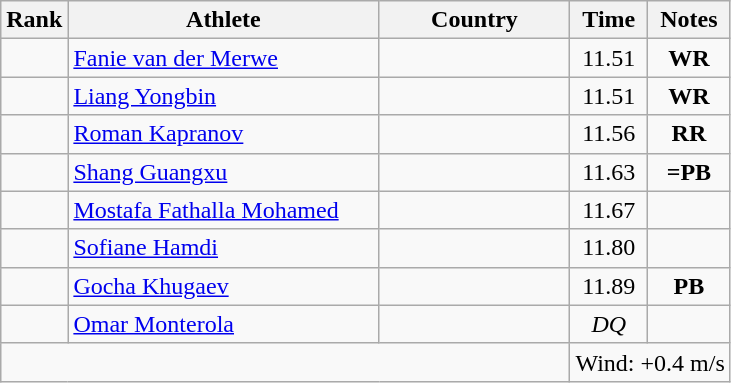<table class="wikitable sortable" style="text-align:center">
<tr>
<th>Rank</th>
<th style="width:200px">Athlete</th>
<th style="width:120px">Country</th>
<th>Time</th>
<th>Notes</th>
</tr>
<tr>
<td></td>
<td style="text-align:left;"><a href='#'>Fanie van der Merwe</a></td>
<td style="text-align:left;"></td>
<td>11.51</td>
<td><strong>WR</strong></td>
</tr>
<tr>
<td></td>
<td style="text-align:left;"><a href='#'>Liang Yongbin</a></td>
<td style="text-align:left;"></td>
<td>11.51</td>
<td><strong>WR</strong></td>
</tr>
<tr>
<td></td>
<td style="text-align:left;"><a href='#'>Roman Kapranov</a></td>
<td style="text-align:left;"></td>
<td>11.56</td>
<td><strong>RR</strong></td>
</tr>
<tr>
<td></td>
<td style="text-align:left;"><a href='#'>Shang Guangxu</a></td>
<td style="text-align:left;"></td>
<td>11.63</td>
<td><strong>=PB</strong></td>
</tr>
<tr>
<td></td>
<td style="text-align:left;"><a href='#'>Mostafa Fathalla Mohamed</a></td>
<td style="text-align:left;"></td>
<td>11.67</td>
<td></td>
</tr>
<tr>
<td></td>
<td style="text-align:left;"><a href='#'>Sofiane Hamdi</a></td>
<td style="text-align:left;"></td>
<td>11.80</td>
<td></td>
</tr>
<tr>
<td></td>
<td style="text-align:left;"><a href='#'>Gocha Khugaev</a></td>
<td style="text-align:left;"></td>
<td>11.89</td>
<td><strong>PB</strong></td>
</tr>
<tr>
<td></td>
<td style="text-align:left;"><a href='#'>Omar Monterola</a></td>
<td style="text-align:left;"></td>
<td><em>DQ</em></td>
<td></td>
</tr>
<tr class="sortbottom">
<td colspan="3"></td>
<td colspan="2">Wind: +0.4 m/s</td>
</tr>
</table>
